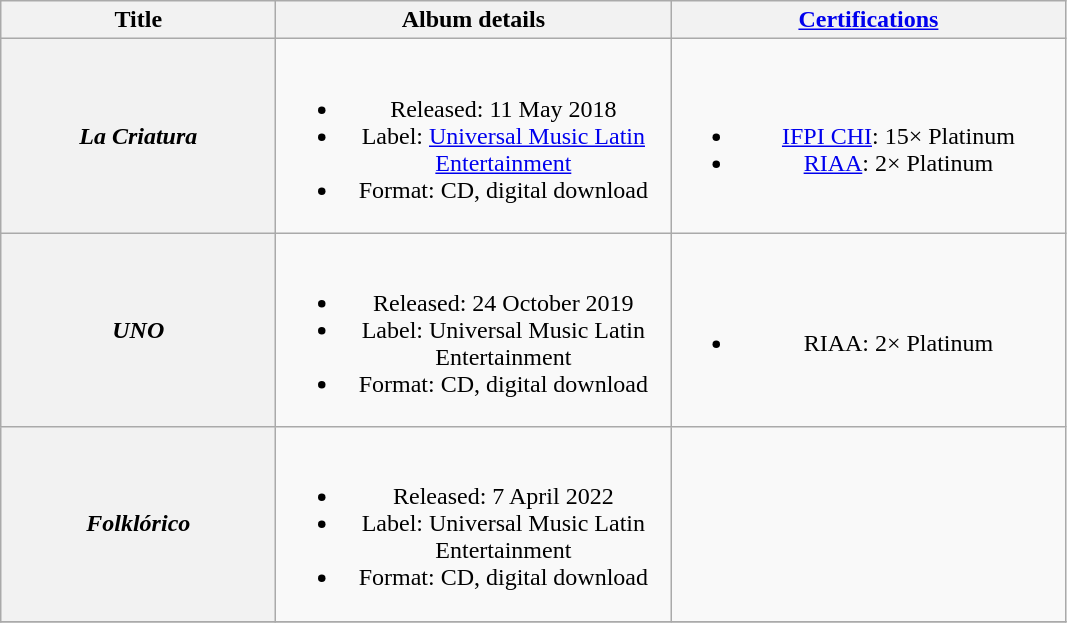<table class="wikitable plainrowheaders" style="text-align:center;" border="1">
<tr>
<th scope="col" style="width:11em;">Title</th>
<th scope="col" style="width:16em;">Album details</th>
<th scope="col" style="width:16em;"><a href='#'>Certifications</a></th>
</tr>
<tr>
<th scope="row"><em>La Criatura</em></th>
<td><br><ul><li>Released: 11 May 2018</li><li>Label: <a href='#'>Universal Music Latin Entertainment</a></li><li>Format: CD, digital download</li></ul></td>
<td><br><ul><li><a href='#'>IFPI CHI</a>: 15× Platinum</li><li><a href='#'>RIAA</a>: 2× Platinum  </li></ul></td>
</tr>
<tr>
<th scope="row"><em>UNO</em></th>
<td><br><ul><li>Released: 24 October 2019</li><li>Label: Universal Music Latin Entertainment</li><li>Format: CD, digital download</li></ul></td>
<td><br><ul><li>RIAA: 2× Platinum </li></ul></td>
</tr>
<tr>
<th scope="row"><em>Folklórico</em></th>
<td><br><ul><li>Released: 7 April 2022</li><li>Label: Universal Music Latin Entertainment</li><li>Format: CD, digital download</li></ul></td>
<td></td>
</tr>
<tr>
</tr>
</table>
